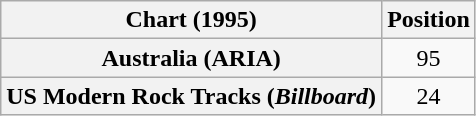<table class="wikitable plainrowheaders" style="text-align:center">
<tr>
<th>Chart (1995)</th>
<th>Position</th>
</tr>
<tr>
<th scope="row">Australia (ARIA)</th>
<td>95</td>
</tr>
<tr>
<th scope="row">US Modern Rock Tracks (<em>Billboard</em>)</th>
<td>24</td>
</tr>
</table>
